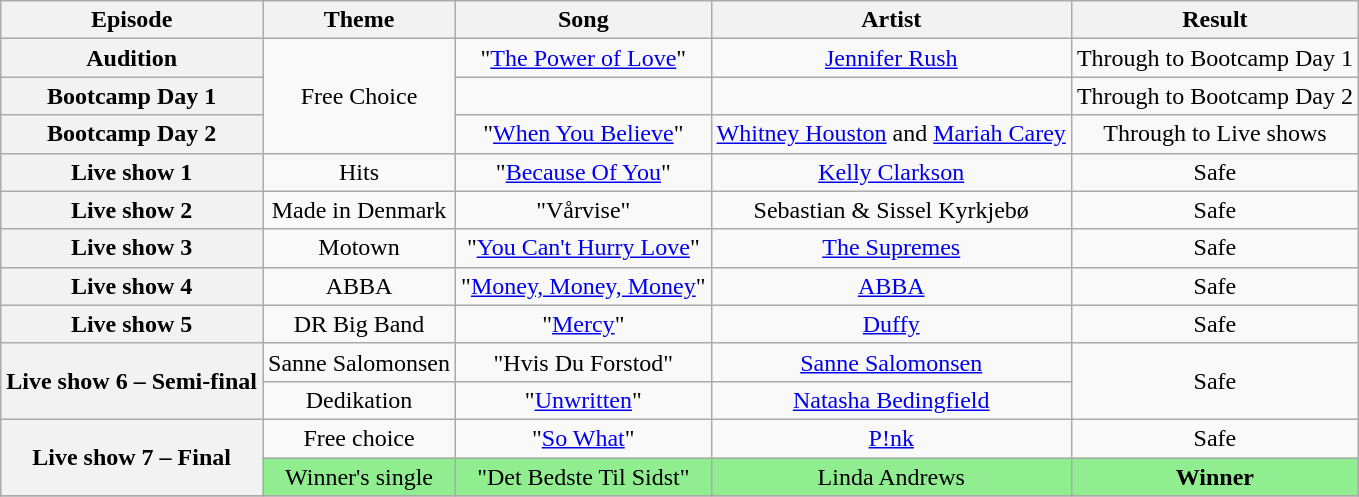<table class="wikitable" style="text-align:center;">
<tr>
<th scope="col">Episode</th>
<th scope="col">Theme</th>
<th scope="col">Song</th>
<th scope="col">Artist</th>
<th scope="col">Result</th>
</tr>
<tr>
<th scope="row">Audition</th>
<td rowspan="3">Free Choice</td>
<td>"<a href='#'>The Power of Love</a>"</td>
<td><a href='#'>Jennifer Rush</a></td>
<td>Through to Bootcamp Day 1</td>
</tr>
<tr>
<th scope="row">Bootcamp Day 1</th>
<td></td>
<td></td>
<td>Through to Bootcamp Day 2</td>
</tr>
<tr>
<th scope="row">Bootcamp Day 2</th>
<td>"<a href='#'>When You Believe</a>"</td>
<td><a href='#'>Whitney Houston</a> and <a href='#'>Mariah Carey</a></td>
<td>Through to Live shows</td>
</tr>
<tr>
<th scope="row">Live show 1</th>
<td>Hits</td>
<td>"<a href='#'>Because Of You</a>"</td>
<td><a href='#'>Kelly Clarkson</a></td>
<td>Safe</td>
</tr>
<tr>
<th scope="row">Live show 2</th>
<td>Made in Denmark</td>
<td>"Vårvise"</td>
<td>Sebastian & Sissel Kyrkjebø</td>
<td>Safe</td>
</tr>
<tr>
<th scope="row">Live show 3</th>
<td>Motown</td>
<td>"<a href='#'>You Can't Hurry Love</a>"</td>
<td><a href='#'>The Supremes</a></td>
<td>Safe</td>
</tr>
<tr>
<th scope="row">Live show 4</th>
<td>ABBA</td>
<td>"<a href='#'>Money, Money, Money</a>"</td>
<td><a href='#'>ABBA</a></td>
<td>Safe</td>
</tr>
<tr>
<th scope="row">Live show 5</th>
<td>DR Big Band</td>
<td>"<a href='#'>Mercy</a>"</td>
<td><a href='#'>Duffy</a></td>
<td>Safe</td>
</tr>
<tr>
<th scope="row" rowspan="2">Live show 6 – Semi-final</th>
<td>Sanne Salomonsen</td>
<td>"Hvis Du Forstod"</td>
<td><a href='#'>Sanne Salomonsen</a></td>
<td rowspan="2">Safe</td>
</tr>
<tr>
<td>Dedikation</td>
<td>"<a href='#'>Unwritten</a>"</td>
<td><a href='#'>Natasha Bedingfield</a></td>
</tr>
<tr>
<th scope="row" rowspan="2">Live show 7 – Final</th>
<td>Free choice</td>
<td>"<a href='#'>So What</a>"</td>
<td><a href='#'>P!nk</a></td>
<td>Safe</td>
</tr>
<tr bgcolor=lightgreen>
<td>Winner's single</td>
<td>"Det Bedste Til Sidst"</td>
<td>Linda Andrews</td>
<td><strong>Winner</strong></td>
</tr>
<tr>
</tr>
</table>
